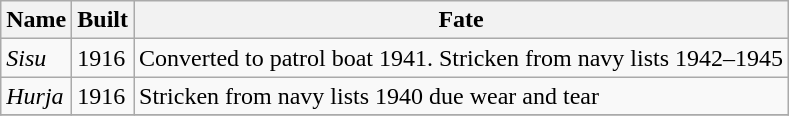<table class="wikitable">
<tr>
<th>Name</th>
<th>Built</th>
<th>Fate</th>
</tr>
<tr>
<td><em>Sisu</em></td>
<td>1916</td>
<td>Converted to patrol boat 1941. Stricken from navy lists 1942–1945</td>
</tr>
<tr>
<td><em>Hurja</em></td>
<td>1916</td>
<td>Stricken from navy lists 1940 due wear and tear</td>
</tr>
<tr>
</tr>
</table>
